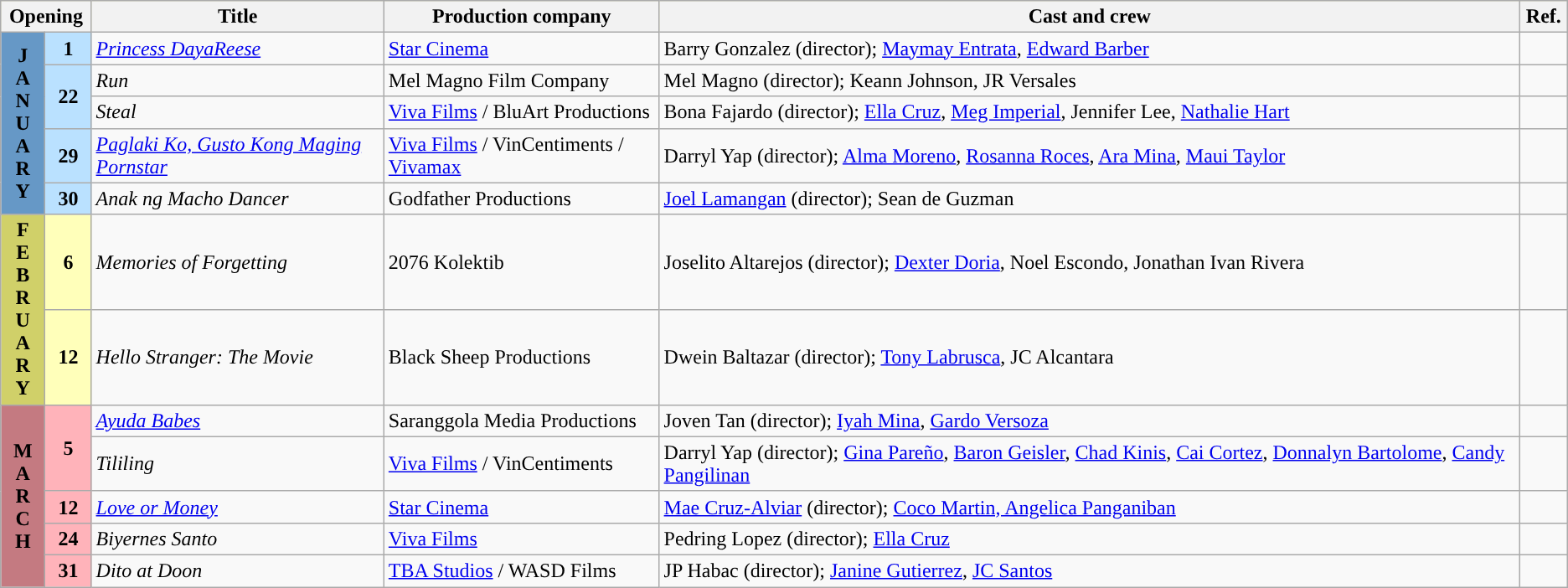<table class="wikitable sortable">
<tr style="background:#ffffba; text-align:center;">
<th colspan="2" style="width:05%">Opening</th>
<th style="width:17%">Title</th>
<th style="width:16%">Production company</th>
<th style="width:50%">Cast and crew</th>
<th style="width:02%">Ref.</th>
</tr>
<tr>
<th rowspan="5" style="text-align:center; background:#6698c6">J<br>A<br>N<br>U<br>A<br>R<br>Y</th>
<td style="text-align:center; background:#bae1ff"><strong>1</strong></td>
<td><em><a href='#'>Princess DayaReese</a></em></td>
<td><a href='#'>Star Cinema</a></td>
<td style="text-align:left;">Barry Gonzalez (director); <a href='#'>Maymay Entrata</a>, <a href='#'>Edward Barber</a></td>
<td></td>
</tr>
<tr>
<td rowspan="2" style="text-align:center; background:#bae1ff"><strong>22</strong></td>
<td><em>Run</em></td>
<td>Mel Magno Film Company</td>
<td>Mel Magno (director); Keann Johnson, JR Versales</td>
<td></td>
</tr>
<tr>
<td><em>Steal</em></td>
<td><a href='#'>Viva Films</a> / BluArt Productions</td>
<td>Bona Fajardo (director); <a href='#'>Ella Cruz</a>, <a href='#'>Meg Imperial</a>, Jennifer Lee, <a href='#'>Nathalie Hart</a></td>
<td></td>
</tr>
<tr>
<td style="text-align:center; background:#bae1ff"><strong>29</strong></td>
<td><em><a href='#'>Paglaki Ko, Gusto Kong Maging Pornstar</a></em></td>
<td><a href='#'>Viva Films</a> / VinCentiments / <a href='#'>Vivamax</a></td>
<td style="text-align:left;">Darryl Yap (director); <a href='#'>Alma Moreno</a>, <a href='#'>Rosanna Roces</a>, <a href='#'>Ara Mina</a>, <a href='#'>Maui Taylor</a></td>
<td></td>
</tr>
<tr>
<td style="text-align:center; background:#bae1ff"><strong>30</strong></td>
<td><em>Anak ng Macho Dancer</em></td>
<td>Godfather Productions</td>
<td style="text-align:left;"><a href='#'>Joel Lamangan</a> (director); Sean de Guzman</td>
<td></td>
</tr>
<tr>
<th rowspan="2" style="text-align:center; background:#d0d069">F<br>E<br>B<br>R<br>U<br>A<br>R<br>Y</th>
<td style="text-align:center; background:#ffffba"><strong>6</strong></td>
<td><em>Memories of Forgetting</em></td>
<td>2076 Kolektib</td>
<td>Joselito Altarejos (director); <a href='#'>Dexter Doria</a>, Noel Escondo, Jonathan Ivan Rivera</td>
<td></td>
</tr>
<tr>
<td style="text-align:center; background:#ffffba"><strong>12</strong></td>
<td><em>Hello Stranger: The Movie</em></td>
<td>Black Sheep Productions</td>
<td>Dwein Baltazar (director); <a href='#'>Tony Labrusca</a>, JC Alcantara</td>
<td></td>
</tr>
<tr>
<th rowspan="5" style="text-align:center; background:#c47a81">M<br>A<br>R<br>C<br>H</th>
<td rowspan="2" style="text-align:center; background:#ffb3ba"><strong>5</strong></td>
<td><em><a href='#'>Ayuda Babes</a></em></td>
<td>Saranggola Media Productions</td>
<td>Joven Tan (director); <a href='#'>Iyah Mina</a>, <a href='#'>Gardo Versoza</a></td>
<td></td>
</tr>
<tr>
<td><em>Tililing</em></td>
<td><a href='#'>Viva Films</a> / VinCentiments</td>
<td>Darryl Yap (director); <a href='#'>Gina Pareño</a>, <a href='#'>Baron Geisler</a>, <a href='#'>Chad Kinis</a>, <a href='#'>Cai Cortez</a>, <a href='#'>Donnalyn Bartolome</a>, <a href='#'>Candy Pangilinan</a></td>
<td></td>
</tr>
<tr>
<td style="text-align:center; background:#ffb3ba"><strong>12</strong></td>
<td><em><a href='#'>Love or Money</a></em></td>
<td><a href='#'>Star Cinema</a></td>
<td><a href='#'>Mae Cruz-Alviar</a> (director); <a href='#'>Coco Martin, Angelica Panganiban</a></td>
<td></td>
</tr>
<tr>
<td style="text-align:center; background:#ffb3ba"><strong>24</strong></td>
<td><em>Biyernes Santo</em></td>
<td><a href='#'>Viva Films</a></td>
<td>Pedring Lopez (director); <a href='#'>Ella Cruz</a></td>
<td></td>
</tr>
<tr>
<td style="text-align:center; background:#ffb3ba"><strong>31</strong></td>
<td><em>Dito at Doon</em></td>
<td><a href='#'>TBA Studios</a> / WASD Films</td>
<td>JP Habac (director); <a href='#'>Janine Gutierrez</a>, <a href='#'>JC Santos</a></td>
<td></td>
</tr>
</table>
